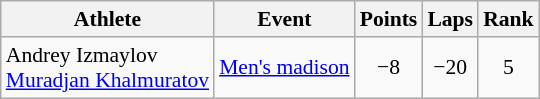<table class=wikitable style=font-size:90%;text-align:center>
<tr>
<th>Athlete</th>
<th>Event</th>
<th>Points</th>
<th>Laps</th>
<th>Rank</th>
</tr>
<tr>
<td align=left>Andrey Izmaylov<br><a href='#'>Muradjan Khalmuratov</a></td>
<td align=left><a href='#'>Men's madison</a></td>
<td>−8</td>
<td>−20</td>
<td>5</td>
</tr>
</table>
